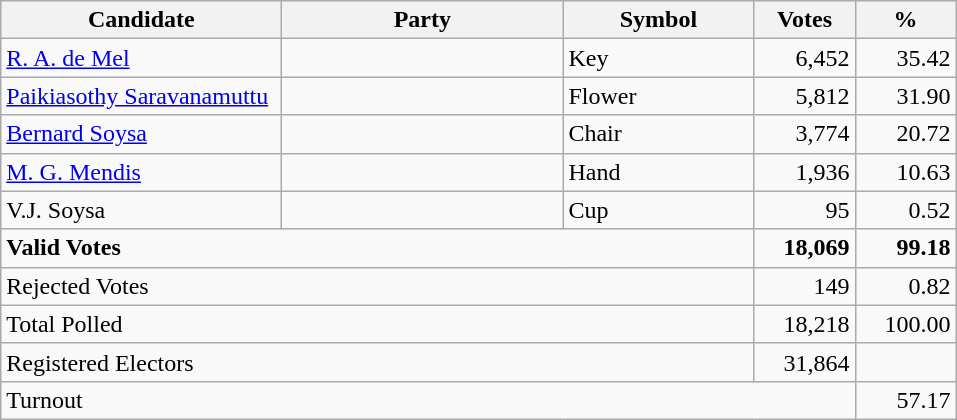<table class="wikitable" border="1" style="text-align:right;">
<tr>
<th align=left width="180">Candidate</th>
<th align=left width="180">Party</th>
<th align=left width="120">Symbol</th>
<th align=left width="60">Votes</th>
<th align=left width="60">%</th>
</tr>
<tr>
<td align=left><a href='#'>R. A. de Mel</a></td>
<td></td>
<td align=left>Key</td>
<td>6,452</td>
<td>35.42</td>
</tr>
<tr>
<td align=left><a href='#'>Paikiasothy Saravanamuttu</a></td>
<td></td>
<td align=left>Flower</td>
<td>5,812</td>
<td>31.90</td>
</tr>
<tr>
<td align=left><a href='#'>Bernard Soysa</a></td>
<td></td>
<td align=left>Chair</td>
<td>3,774</td>
<td>20.72</td>
</tr>
<tr>
<td align=left><a href='#'>M. G. Mendis</a></td>
<td></td>
<td align=left>Hand</td>
<td>1,936</td>
<td>10.63</td>
</tr>
<tr>
<td align=left>V.J. Soysa</td>
<td></td>
<td align=left>Cup</td>
<td>95</td>
<td>0.52</td>
</tr>
<tr>
<td align=left colspan=3><strong>Valid Votes</strong></td>
<td><strong>18,069</strong></td>
<td><strong>99.18</strong></td>
</tr>
<tr>
<td align=left colspan=3>Rejected Votes</td>
<td>149</td>
<td>0.82</td>
</tr>
<tr>
<td align=left colspan=3>Total Polled</td>
<td>18,218</td>
<td>100.00</td>
</tr>
<tr>
<td align=left colspan=3>Registered Electors</td>
<td>31,864</td>
<td></td>
</tr>
<tr>
<td align=left colspan=4>Turnout</td>
<td>57.17</td>
</tr>
</table>
